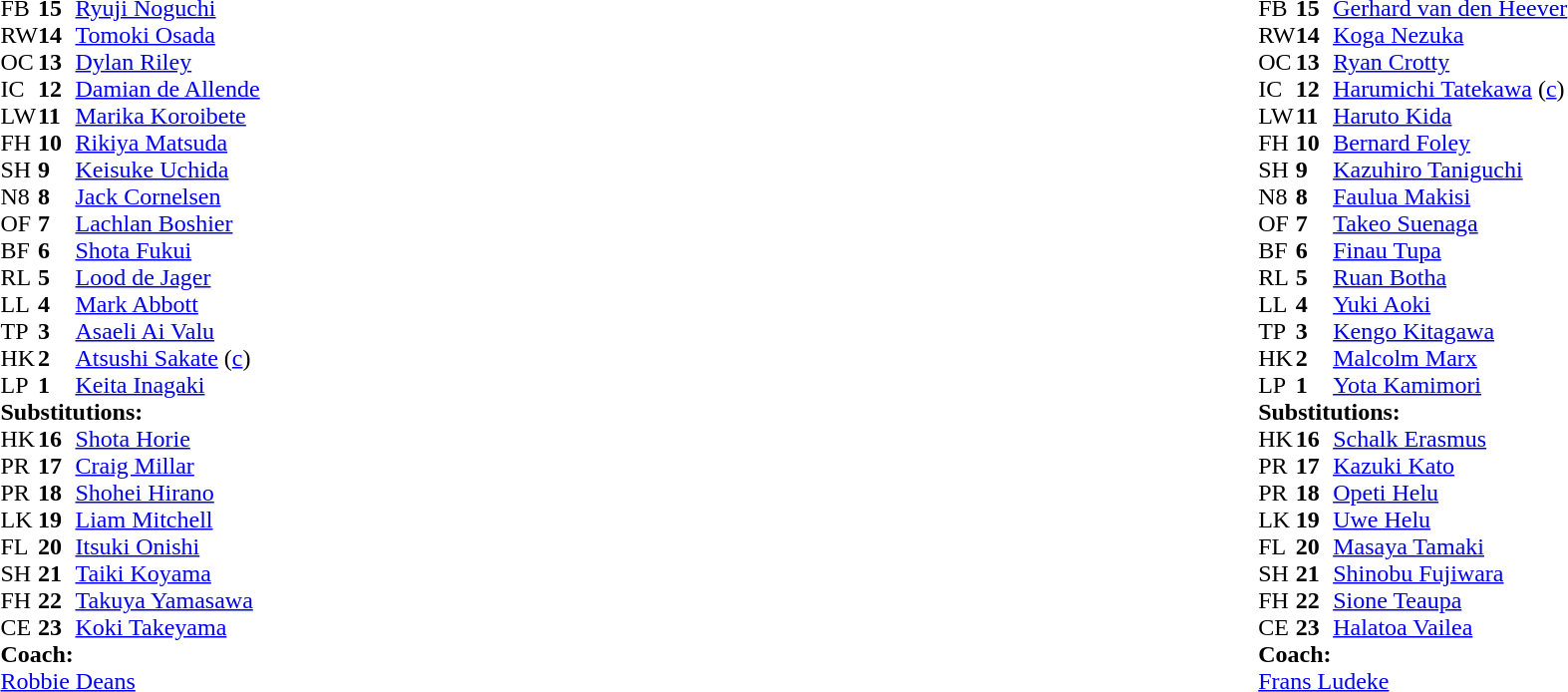<table style="width:100%;">
<tr>
<td style="vertical-align:top; width:50%"><br><table cellspacing="0" cellpadding="0">
<tr>
<th width="25"></th>
<th width="25"></th>
</tr>
<tr>
<td>FB</td>
<td><strong>15</strong></td>
<td> <a href='#'>Ryuji Noguchi</a></td>
</tr>
<tr>
<td>RW</td>
<td><strong>14</strong></td>
<td> <a href='#'>Tomoki Osada</a></td>
</tr>
<tr>
<td>OC</td>
<td><strong>13</strong></td>
<td> <a href='#'>Dylan Riley</a></td>
</tr>
<tr>
<td>IC</td>
<td><strong>12</strong></td>
<td> <a href='#'>Damian de Allende</a></td>
</tr>
<tr>
<td>LW</td>
<td><strong>11</strong></td>
<td> <a href='#'>Marika Koroibete</a></td>
</tr>
<tr>
<td>FH</td>
<td><strong>10</strong></td>
<td> <a href='#'>Rikiya Matsuda</a></td>
</tr>
<tr>
<td>SH</td>
<td><strong>9</strong></td>
<td> <a href='#'>Keisuke Uchida</a></td>
</tr>
<tr>
<td>N8</td>
<td><strong>8</strong></td>
<td> <a href='#'>Jack Cornelsen</a></td>
</tr>
<tr>
<td>OF</td>
<td><strong>7</strong></td>
<td> <a href='#'>Lachlan Boshier</a></td>
</tr>
<tr>
<td>BF</td>
<td><strong>6</strong></td>
<td> <a href='#'>Shota Fukui</a></td>
</tr>
<tr>
<td>RL</td>
<td><strong>5</strong></td>
<td> <a href='#'>Lood de Jager</a></td>
</tr>
<tr>
<td>LL</td>
<td><strong>4</strong></td>
<td> <a href='#'>Mark Abbott</a></td>
</tr>
<tr>
<td>TP</td>
<td><strong>3</strong></td>
<td> <a href='#'>Asaeli Ai Valu</a></td>
</tr>
<tr>
<td>HK</td>
<td><strong>2</strong></td>
<td> <a href='#'>Atsushi Sakate</a> (<a href='#'>c</a>)</td>
</tr>
<tr>
<td>LP</td>
<td><strong>1</strong></td>
<td> <a href='#'>Keita Inagaki</a></td>
</tr>
<tr>
<td colspan=3><strong>Substitutions:</strong></td>
</tr>
<tr>
<td>HK</td>
<td><strong>16</strong></td>
<td> <a href='#'>Shota Horie</a></td>
</tr>
<tr>
<td>PR</td>
<td><strong>17</strong></td>
<td> <a href='#'>Craig Millar</a></td>
</tr>
<tr>
<td>PR</td>
<td><strong>18</strong></td>
<td> <a href='#'>Shohei Hirano</a></td>
</tr>
<tr>
<td>LK</td>
<td><strong>19</strong></td>
<td> <a href='#'>Liam Mitchell</a></td>
</tr>
<tr>
<td>FL</td>
<td><strong>20</strong></td>
<td> <a href='#'>Itsuki Onishi</a></td>
</tr>
<tr>
<td>SH</td>
<td><strong>21</strong></td>
<td> <a href='#'>Taiki Koyama</a></td>
</tr>
<tr>
<td>FH</td>
<td><strong>22</strong></td>
<td> <a href='#'>Takuya Yamasawa</a></td>
</tr>
<tr>
<td>CE</td>
<td><strong>23</strong></td>
<td> <a href='#'>Koki Takeyama</a></td>
</tr>
<tr>
<td colspan=3><strong>Coach:</strong></td>
</tr>
<tr>
<td colspan="4"> <a href='#'>Robbie Deans</a></td>
</tr>
<tr>
</tr>
</table>
</td>
<td style="vertical-align:top; width:50%"><br><table cellspacing="0" cellpadding="0" style="margin:auto">
<tr>
<th width="25"></th>
<th width="25"></th>
</tr>
<tr>
<td>FB</td>
<td><strong>15</strong></td>
<td> <a href='#'>Gerhard van den Heever</a></td>
</tr>
<tr>
<td>RW</td>
<td><strong>14</strong></td>
<td> <a href='#'>Koga Nezuka</a></td>
</tr>
<tr>
<td>OC</td>
<td><strong>13</strong></td>
<td> <a href='#'>Ryan Crotty</a></td>
</tr>
<tr>
<td>IC</td>
<td><strong>12</strong></td>
<td> <a href='#'>Harumichi Tatekawa</a> (<a href='#'>c</a>)</td>
</tr>
<tr>
<td>LW</td>
<td><strong>11</strong></td>
<td> <a href='#'>Haruto Kida</a></td>
</tr>
<tr>
<td>FH</td>
<td><strong>10</strong></td>
<td> <a href='#'>Bernard Foley</a></td>
</tr>
<tr>
<td>SH</td>
<td><strong>9</strong></td>
<td> <a href='#'>Kazuhiro Taniguchi</a></td>
</tr>
<tr>
<td>N8</td>
<td><strong>8</strong></td>
<td> <a href='#'>Faulua Makisi</a></td>
</tr>
<tr>
<td>OF</td>
<td><strong>7</strong></td>
<td> <a href='#'>Takeo Suenaga</a></td>
</tr>
<tr>
<td>BF</td>
<td><strong>6</strong></td>
<td> <a href='#'>Finau Tupa</a></td>
</tr>
<tr>
<td>RL</td>
<td><strong>5</strong></td>
<td> <a href='#'>Ruan Botha</a></td>
</tr>
<tr>
<td>LL</td>
<td><strong>4</strong></td>
<td> <a href='#'>Yuki Aoki</a></td>
</tr>
<tr>
<td>TP</td>
<td><strong>3</strong></td>
<td> <a href='#'>Kengo Kitagawa</a></td>
</tr>
<tr>
<td>HK</td>
<td><strong>2</strong></td>
<td> <a href='#'>Malcolm Marx</a></td>
</tr>
<tr>
<td>LP</td>
<td><strong>1</strong></td>
<td> <a href='#'>Yota Kamimori</a></td>
</tr>
<tr>
<td colspan=3><strong>Substitutions:</strong></td>
</tr>
<tr>
<td>HK</td>
<td><strong>16</strong></td>
<td> <a href='#'>Schalk Erasmus</a></td>
</tr>
<tr>
<td>PR</td>
<td><strong>17</strong></td>
<td> <a href='#'>Kazuki Kato</a></td>
</tr>
<tr>
<td>PR</td>
<td><strong>18</strong></td>
<td> <a href='#'>Opeti Helu</a></td>
</tr>
<tr>
<td>LK</td>
<td><strong>19</strong></td>
<td> <a href='#'>Uwe Helu</a></td>
</tr>
<tr>
<td>FL</td>
<td><strong>20</strong></td>
<td> <a href='#'>Masaya Tamaki</a></td>
</tr>
<tr>
<td>SH</td>
<td><strong>21</strong></td>
<td> <a href='#'>Shinobu Fujiwara</a></td>
</tr>
<tr>
<td>FH</td>
<td><strong>22</strong></td>
<td> <a href='#'>Sione Teaupa</a></td>
</tr>
<tr>
<td>CE</td>
<td><strong>23</strong></td>
<td> <a href='#'>Halatoa Vailea</a></td>
</tr>
<tr>
<td colspan=3><strong>Coach:</strong></td>
</tr>
<tr>
<td colspan="4"> <a href='#'>Frans Ludeke</a></td>
</tr>
</table>
</td>
</tr>
</table>
